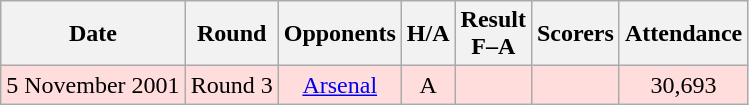<table class="wikitable" style="text-align:center">
<tr>
<th>Date</th>
<th>Round</th>
<th>Opponents</th>
<th>H/A</th>
<th>Result<br>F–A</th>
<th>Scorers</th>
<th>Attendance</th>
</tr>
<tr bgcolor="#ffdddd">
<td>5 November 2001</td>
<td>Round 3</td>
<td><a href='#'>Arsenal</a></td>
<td>A</td>
<td></td>
<td></td>
<td>30,693</td>
</tr>
</table>
